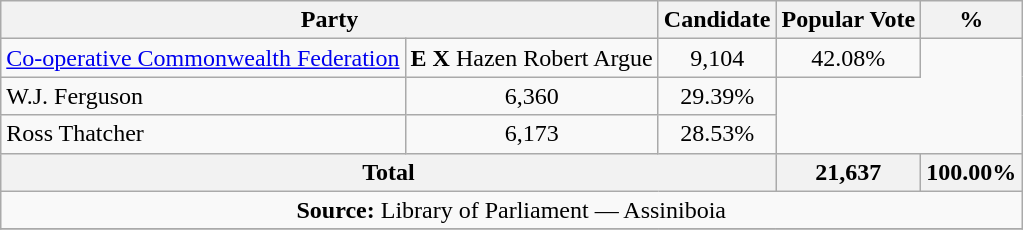<table class="wikitable">
<tr>
<th colspan="2">Party</th>
<th>Candidate</th>
<th>Popular Vote</th>
<th>%</th>
</tr>
<tr>
<td><a href='#'>Co-operative Commonwealth Federation</a></td>
<td><strong>E</strong> <strong>X</strong> Hazen Robert Argue</td>
<td align=center>9,104</td>
<td align=center>42.08%</td>
</tr>
<tr>
<td>W.J. Ferguson</td>
<td align=center>6,360</td>
<td align=center>29.39%</td>
</tr>
<tr>
<td>Ross Thatcher</td>
<td align=center>6,173</td>
<td align=center>28.53%</td>
</tr>
<tr>
<th colspan=3>Total</th>
<th>21,637</th>
<th>100.00%</th>
</tr>
<tr>
<td align="center" colspan=5><strong>Source:</strong> Library of Parliament — Assiniboia</td>
</tr>
<tr>
</tr>
</table>
